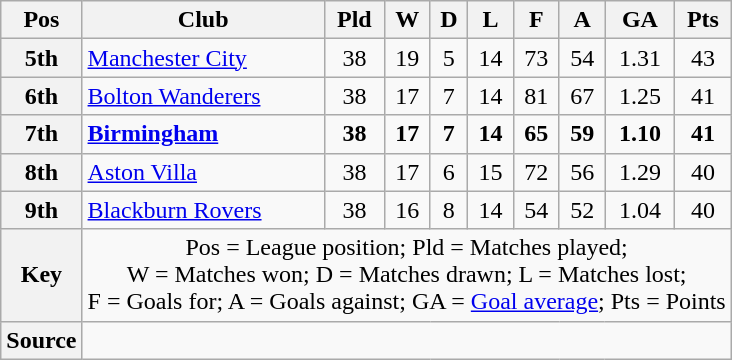<table class="wikitable" style="text-align:center">
<tr>
<th scope="col">Pos</th>
<th scope="col">Club</th>
<th scope="col">Pld</th>
<th scope="col">W</th>
<th scope="col">D</th>
<th scope="col">L</th>
<th scope="col">F</th>
<th scope="col">A</th>
<th scope="col">GA</th>
<th scope="col">Pts</th>
</tr>
<tr>
<th scope="row">5th</th>
<td align="left"><a href='#'>Manchester City</a></td>
<td>38</td>
<td>19</td>
<td>5</td>
<td>14</td>
<td>73</td>
<td>54</td>
<td>1.31</td>
<td>43</td>
</tr>
<tr>
<th scope="row">6th</th>
<td align="left"><a href='#'>Bolton Wanderers</a></td>
<td>38</td>
<td>17</td>
<td>7</td>
<td>14</td>
<td>81</td>
<td>67</td>
<td>1.25</td>
<td>41</td>
</tr>
<tr style="font-weight:bold">
<th scope="row">7th</th>
<td align="left"><a href='#'>Birmingham</a></td>
<td>38</td>
<td>17</td>
<td>7</td>
<td>14</td>
<td>65</td>
<td>59</td>
<td>1.10</td>
<td>41</td>
</tr>
<tr>
<th scope="row">8th</th>
<td align="left"><a href='#'>Aston Villa</a></td>
<td>38</td>
<td>17</td>
<td>6</td>
<td>15</td>
<td>72</td>
<td>56</td>
<td>1.29</td>
<td>40</td>
</tr>
<tr>
<th scope="row">9th</th>
<td align="left"><a href='#'>Blackburn Rovers</a></td>
<td>38</td>
<td>16</td>
<td>8</td>
<td>14</td>
<td>54</td>
<td>52</td>
<td>1.04</td>
<td>40</td>
</tr>
<tr>
<th scope="row">Key</th>
<td colspan="9">Pos = League position; Pld = Matches played;<br>W = Matches won; D = Matches drawn; L = Matches lost;<br>F = Goals for; A = Goals against; GA = <a href='#'>Goal average</a>; Pts = Points</td>
</tr>
<tr>
<th scope="row">Source</th>
<td colspan="9"></td>
</tr>
</table>
